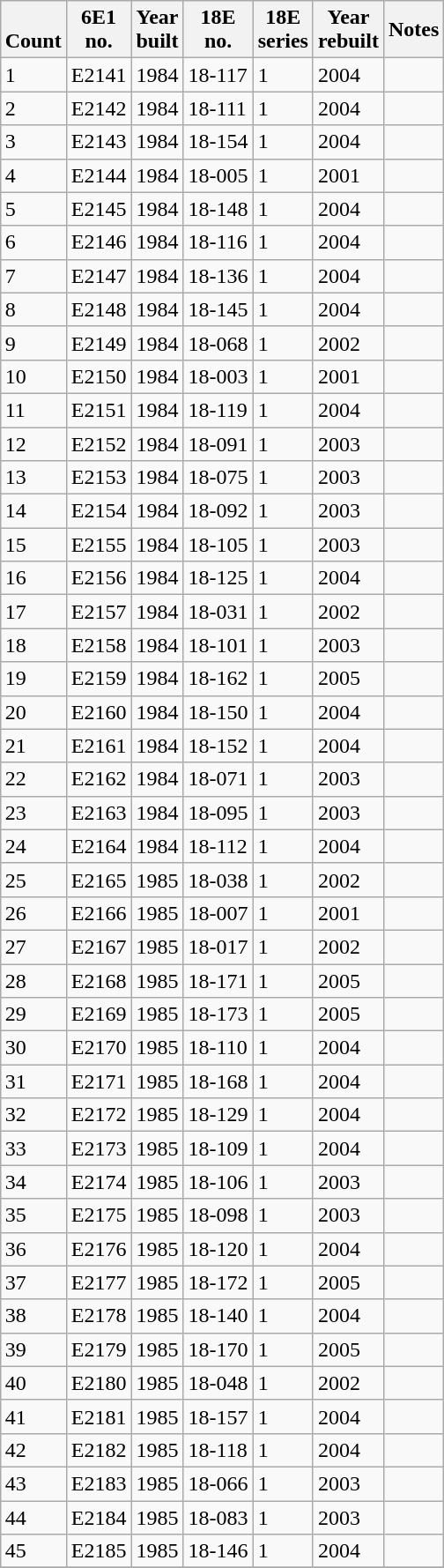<table class="wikitable collapsible collapsed sortable" style="margin:0.5em auto; font-size:100%;">
<tr>
<th><br>Count</th>
<th>6E1<br>no.</th>
<th>Year<br>built</th>
<th>18E<br>no.</th>
<th>18E<br>series</th>
<th>Year<br>rebuilt</th>
<th>Notes</th>
</tr>
<tr>
<td>1</td>
<td>E2141</td>
<td>1984</td>
<td>18-117</td>
<td>1</td>
<td>2004</td>
<td></td>
</tr>
<tr>
<td>2</td>
<td>E2142</td>
<td>1984</td>
<td>18-111</td>
<td>1</td>
<td>2004</td>
<td></td>
</tr>
<tr>
<td>3</td>
<td>E2143</td>
<td>1984</td>
<td>18-154</td>
<td>1</td>
<td>2004</td>
<td></td>
</tr>
<tr>
<td>4</td>
<td>E2144</td>
<td>1984</td>
<td>18-005</td>
<td>1</td>
<td>2001</td>
<td></td>
</tr>
<tr>
<td>5</td>
<td>E2145</td>
<td>1984</td>
<td>18-148</td>
<td>1</td>
<td>2004</td>
<td></td>
</tr>
<tr>
<td>6</td>
<td>E2146</td>
<td>1984</td>
<td>18-116</td>
<td>1</td>
<td>2004</td>
<td></td>
</tr>
<tr>
<td>7</td>
<td>E2147</td>
<td>1984</td>
<td>18-136</td>
<td>1</td>
<td>2004</td>
<td></td>
</tr>
<tr>
<td>8</td>
<td>E2148</td>
<td>1984</td>
<td>18-145</td>
<td>1</td>
<td>2004</td>
<td></td>
</tr>
<tr>
<td>9</td>
<td>E2149</td>
<td>1984</td>
<td>18-068</td>
<td>1</td>
<td>2002</td>
<td></td>
</tr>
<tr>
<td>10</td>
<td>E2150</td>
<td>1984</td>
<td>18-003</td>
<td>1</td>
<td>2001</td>
<td></td>
</tr>
<tr>
<td>11</td>
<td>E2151</td>
<td>1984</td>
<td>18-119</td>
<td>1</td>
<td>2004</td>
<td></td>
</tr>
<tr>
<td>12</td>
<td>E2152</td>
<td>1984</td>
<td>18-091</td>
<td>1</td>
<td>2003</td>
<td></td>
</tr>
<tr>
<td>13</td>
<td>E2153</td>
<td>1984</td>
<td>18-075</td>
<td>1</td>
<td>2003</td>
<td></td>
</tr>
<tr>
<td>14</td>
<td>E2154</td>
<td>1984</td>
<td>18-092</td>
<td>1</td>
<td>2003</td>
<td></td>
</tr>
<tr>
<td>15</td>
<td>E2155</td>
<td>1984</td>
<td>18-105</td>
<td>1</td>
<td>2003</td>
<td></td>
</tr>
<tr>
<td>16</td>
<td>E2156</td>
<td>1984</td>
<td>18-125</td>
<td>1</td>
<td>2004</td>
<td></td>
</tr>
<tr>
<td>17</td>
<td>E2157</td>
<td>1984</td>
<td>18-031</td>
<td>1</td>
<td>2002</td>
<td></td>
</tr>
<tr>
<td>18</td>
<td>E2158</td>
<td>1984</td>
<td>18-101</td>
<td>1</td>
<td>2003</td>
<td></td>
</tr>
<tr>
<td>19</td>
<td>E2159</td>
<td>1984</td>
<td>18-162</td>
<td>1</td>
<td>2005</td>
<td></td>
</tr>
<tr>
<td>20</td>
<td>E2160</td>
<td>1984</td>
<td>18-150</td>
<td>1</td>
<td>2004</td>
<td></td>
</tr>
<tr>
<td>21</td>
<td>E2161</td>
<td>1984</td>
<td>18-152</td>
<td>1</td>
<td>2004</td>
<td></td>
</tr>
<tr>
<td>22</td>
<td>E2162</td>
<td>1984</td>
<td>18-071</td>
<td>1</td>
<td>2003</td>
<td></td>
</tr>
<tr>
<td>23</td>
<td>E2163</td>
<td>1984</td>
<td>18-095</td>
<td>1</td>
<td>2003</td>
<td></td>
</tr>
<tr>
<td>24</td>
<td>E2164</td>
<td>1984</td>
<td>18-112</td>
<td>1</td>
<td>2004</td>
<td></td>
</tr>
<tr>
<td>25</td>
<td>E2165</td>
<td>1985</td>
<td>18-038</td>
<td>1</td>
<td>2002</td>
<td></td>
</tr>
<tr>
<td>26</td>
<td>E2166</td>
<td>1985</td>
<td>18-007</td>
<td>1</td>
<td>2001</td>
<td></td>
</tr>
<tr>
<td>27</td>
<td>E2167</td>
<td>1985</td>
<td>18-017</td>
<td>1</td>
<td>2002</td>
<td></td>
</tr>
<tr>
<td>28</td>
<td>E2168</td>
<td>1985</td>
<td>18-171</td>
<td>1</td>
<td>2005</td>
<td></td>
</tr>
<tr>
<td>29</td>
<td>E2169</td>
<td>1985</td>
<td>18-173</td>
<td>1</td>
<td>2005</td>
<td></td>
</tr>
<tr>
<td>30</td>
<td>E2170</td>
<td>1985</td>
<td>18-110</td>
<td>1</td>
<td>2004</td>
<td></td>
</tr>
<tr>
<td>31</td>
<td>E2171</td>
<td>1985</td>
<td>18-168</td>
<td>1</td>
<td>2004</td>
<td></td>
</tr>
<tr>
<td>32</td>
<td>E2172</td>
<td>1985</td>
<td>18-129</td>
<td>1</td>
<td>2004</td>
<td></td>
</tr>
<tr>
<td>33</td>
<td>E2173</td>
<td>1985</td>
<td>18-109</td>
<td>1</td>
<td>2004</td>
<td></td>
</tr>
<tr>
<td>34</td>
<td>E2174</td>
<td>1985</td>
<td>18-106</td>
<td>1</td>
<td>2003</td>
<td></td>
</tr>
<tr>
<td>35</td>
<td>E2175</td>
<td>1985</td>
<td>18-098</td>
<td>1</td>
<td>2003</td>
<td></td>
</tr>
<tr>
<td>36</td>
<td>E2176</td>
<td>1985</td>
<td>18-120</td>
<td>1</td>
<td>2004</td>
<td></td>
</tr>
<tr>
<td>37</td>
<td>E2177</td>
<td>1985</td>
<td>18-172</td>
<td>1</td>
<td>2005</td>
<td></td>
</tr>
<tr>
<td>38</td>
<td>E2178</td>
<td>1985</td>
<td>18-140</td>
<td>1</td>
<td>2004</td>
<td></td>
</tr>
<tr>
<td>39</td>
<td>E2179</td>
<td>1985</td>
<td>18-170</td>
<td>1</td>
<td>2005</td>
<td></td>
</tr>
<tr>
<td>40</td>
<td>E2180</td>
<td>1985</td>
<td>18-048</td>
<td>1</td>
<td>2002</td>
<td></td>
</tr>
<tr>
<td>41</td>
<td>E2181</td>
<td>1985</td>
<td>18-157</td>
<td>1</td>
<td>2004</td>
<td></td>
</tr>
<tr>
<td>42</td>
<td>E2182</td>
<td>1985</td>
<td>18-118</td>
<td>1</td>
<td>2004</td>
<td></td>
</tr>
<tr>
<td>43</td>
<td>E2183</td>
<td>1985</td>
<td>18-066</td>
<td>1</td>
<td>2003</td>
<td></td>
</tr>
<tr>
<td>44</td>
<td>E2184</td>
<td>1985</td>
<td>18-083</td>
<td>1</td>
<td>2003</td>
<td></td>
</tr>
<tr>
<td>45</td>
<td>E2185</td>
<td>1985</td>
<td>18-146</td>
<td>1</td>
<td>2004</td>
<td></td>
</tr>
<tr>
</tr>
</table>
